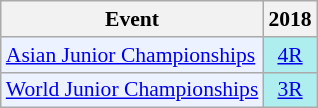<table style='font-size: 90%; text-align:center;' class='wikitable'>
<tr>
<th>Event</th>
<th>2018</th>
</tr>
<tr>
<td bgcolor="#ECF2FF"; align="left"><a href='#'>Asian Junior Championships</a></td>
<td bgcolor=AFEEEE><a href='#'>4R</a></td>
</tr>
<tr>
<td bgcolor="#ECF2FF"; align="left"><a href='#'>World Junior Championships</a></td>
<td bgcolor=AFEEEE><a href='#'>3R</a></td>
</tr>
</table>
